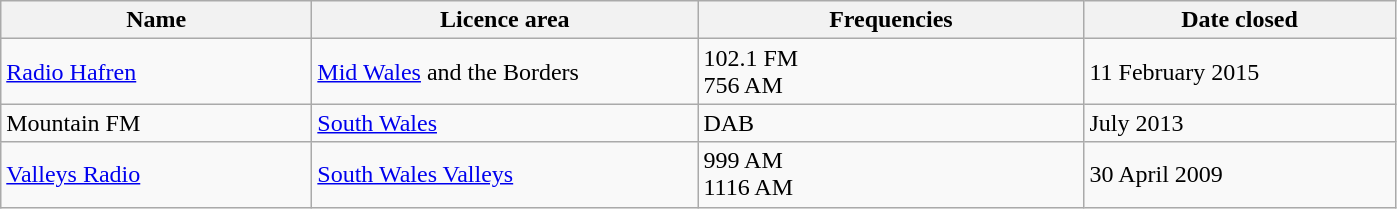<table class="wikitable sortable">
<tr>
<th width=200>Name</th>
<th width=250>Licence area</th>
<th width=250>Frequencies</th>
<th width=200>Date closed</th>
</tr>
<tr>
<td><a href='#'>Radio Hafren</a></td>
<td><a href='#'>Mid Wales</a> and the Borders</td>
<td>102.1 FM<br>756 AM</td>
<td>11 February 2015</td>
</tr>
<tr>
<td>Mountain FM</td>
<td><a href='#'>South Wales</a></td>
<td>DAB</td>
<td>July 2013</td>
</tr>
<tr>
<td><a href='#'>Valleys Radio</a></td>
<td><a href='#'>South Wales Valleys</a></td>
<td>999 AM<br>1116 AM</td>
<td>30 April 2009</td>
</tr>
</table>
